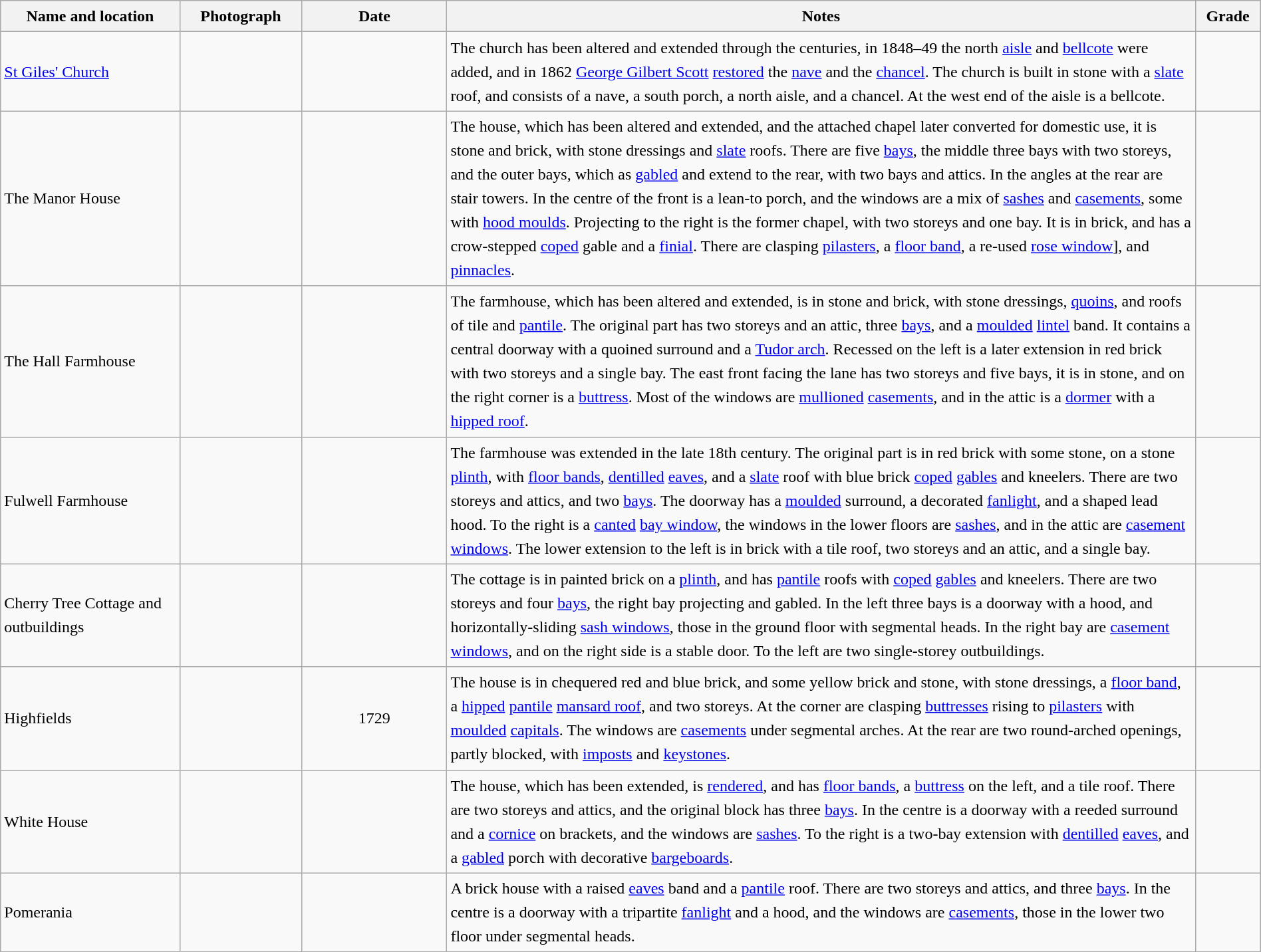<table class="wikitable sortable plainrowheaders" style="width:100%; border:0px; text-align:left; line-height:150%">
<tr>
<th scope="col"  style="width:150px">Name and location</th>
<th scope="col"  style="width:100px" class="unsortable">Photograph</th>
<th scope="col"  style="width:120px">Date</th>
<th scope="col"  style="width:650px" class="unsortable">Notes</th>
<th scope="col"  style="width:50px">Grade</th>
</tr>
<tr>
<td><a href='#'>St Giles' Church</a><br><small></small></td>
<td></td>
<td align="center"></td>
<td>The church has been altered and extended through the centuries, in 1848–49 the north <a href='#'>aisle</a> and <a href='#'>bellcote</a> were added, and in 1862 <a href='#'>George Gilbert Scott</a> <a href='#'>restored</a> the <a href='#'>nave</a> and the <a href='#'>chancel</a>.  The church is built in stone with a <a href='#'>slate</a> roof, and consists of a nave, a south porch, a north aisle, and a chancel.  At the west end of the aisle is a bellcote.</td>
<td align="center" ></td>
</tr>
<tr>
<td>The Manor House<br><small></small></td>
<td></td>
<td align="center"></td>
<td>The house, which has been altered and extended, and the attached chapel later converted for domestic use, it is stone and brick, with stone dressings and <a href='#'>slate</a> roofs.  There are five <a href='#'>bays</a>, the middle three bays with two storeys, and the outer bays, which as <a href='#'>gabled</a> and extend to the rear, with two bays and attics.  In the angles at the rear are stair towers.  In the centre of the front is a lean-to porch, and the windows are a mix of <a href='#'>sashes</a> and <a href='#'>casements</a>, some with <a href='#'>hood moulds</a>.  Projecting to the right is the former chapel, with two storeys and one bay.  It is in brick, and has a crow-stepped <a href='#'>coped</a> gable and a <a href='#'>finial</a>.  There are clasping <a href='#'>pilasters</a>, a <a href='#'>floor band</a>, a re-used <a href='#'>rose window</a>], and <a href='#'>pinnacles</a>.</td>
<td align="center" ></td>
</tr>
<tr>
<td>The Hall Farmhouse<br><small></small></td>
<td></td>
<td align="center"></td>
<td>The farmhouse, which has been altered and extended, is in stone and brick, with stone dressings, <a href='#'>quoins</a>, and roofs of tile and <a href='#'>pantile</a>.  The original part has two storeys and an attic, three <a href='#'>bays</a>, and a <a href='#'>moulded</a> <a href='#'>lintel</a> band.  It contains a central doorway with a quoined surround and a <a href='#'>Tudor arch</a>. Recessed on the left is a later extension in red brick with two storeys and a single bay.  The east front facing the lane has two storeys and five bays, it is in stone, and on the right corner is a <a href='#'>buttress</a>.  Most of the windows are <a href='#'>mullioned</a> <a href='#'>casements</a>, and in the attic is a <a href='#'>dormer</a> with a <a href='#'>hipped roof</a>.</td>
<td align="center" ></td>
</tr>
<tr>
<td>Fulwell Farmhouse<br><small></small></td>
<td></td>
<td align="center"></td>
<td>The farmhouse was extended in the late 18th century.  The original part is in red brick with some stone, on a stone <a href='#'>plinth</a>, with <a href='#'>floor bands</a>, <a href='#'>dentilled</a> <a href='#'>eaves</a>, and a <a href='#'>slate</a> roof with blue brick <a href='#'>coped</a> <a href='#'>gables</a> and kneelers.  There are two storeys and attics, and two <a href='#'>bays</a>.  The doorway has a <a href='#'>moulded</a> surround, a decorated <a href='#'>fanlight</a>, and a shaped lead hood.  To the right is a <a href='#'>canted</a> <a href='#'>bay window</a>, the windows in the lower floors are <a href='#'>sashes</a>, and in the attic are <a href='#'>casement windows</a>.  The lower extension to the left is in brick with a tile roof, two storeys and an attic, and a single bay.</td>
<td align="center" ></td>
</tr>
<tr>
<td>Cherry Tree Cottage and outbuildings<br><small></small></td>
<td></td>
<td align="center"></td>
<td>The cottage is in painted brick on a <a href='#'>plinth</a>, and has <a href='#'>pantile</a> roofs with <a href='#'>coped</a> <a href='#'>gables</a> and kneelers.  There are two storeys and four <a href='#'>bays</a>, the right bay projecting and gabled.  In the left three bays is a doorway with a hood, and horizontally-sliding <a href='#'>sash windows</a>, those in the ground floor with segmental heads.  In the right bay are <a href='#'>casement windows</a>, and on the right side is a stable door.  To the left are two single-storey outbuildings.</td>
<td align="center" ></td>
</tr>
<tr>
<td>Highfields<br><small></small></td>
<td></td>
<td align="center">1729</td>
<td>The house is in chequered red and blue brick, and some yellow brick and stone, with stone dressings, a <a href='#'>floor band</a>, a <a href='#'>hipped</a> <a href='#'>pantile</a> <a href='#'>mansard roof</a>, and two storeys.  At the corner are clasping <a href='#'>buttresses</a> rising to <a href='#'>pilasters</a> with <a href='#'>moulded</a> <a href='#'>capitals</a>.  The windows are <a href='#'>casements</a> under segmental arches.  At the rear are two round-arched openings, partly blocked, with <a href='#'>imposts</a> and <a href='#'>keystones</a>.</td>
<td align="center" ></td>
</tr>
<tr>
<td>White House<br><small></small></td>
<td></td>
<td align="center"></td>
<td>The house, which has been extended, is <a href='#'>rendered</a>, and has <a href='#'>floor bands</a>, a <a href='#'>buttress</a> on the left, and a tile roof.  There are two storeys and attics, and the original block has three <a href='#'>bays</a>.  In the centre is a doorway with a reeded surround and a <a href='#'>cornice</a> on brackets, and the windows are <a href='#'>sashes</a>.  To the right is a two-bay extension with <a href='#'>dentilled</a> <a href='#'>eaves</a>, and a <a href='#'>gabled</a> porch with decorative <a href='#'>bargeboards</a>.</td>
<td align="center" ></td>
</tr>
<tr>
<td>Pomerania<br><small></small></td>
<td></td>
<td align="center"></td>
<td>A brick house with a raised <a href='#'>eaves</a> band and a <a href='#'>pantile</a> roof.  There are two storeys and attics, and three <a href='#'>bays</a>.  In the centre is a doorway with a tripartite <a href='#'>fanlight</a> and a hood, and the windows are <a href='#'>casements</a>, those in the lower two floor under segmental heads.</td>
<td align="center" ></td>
</tr>
<tr>
</tr>
</table>
